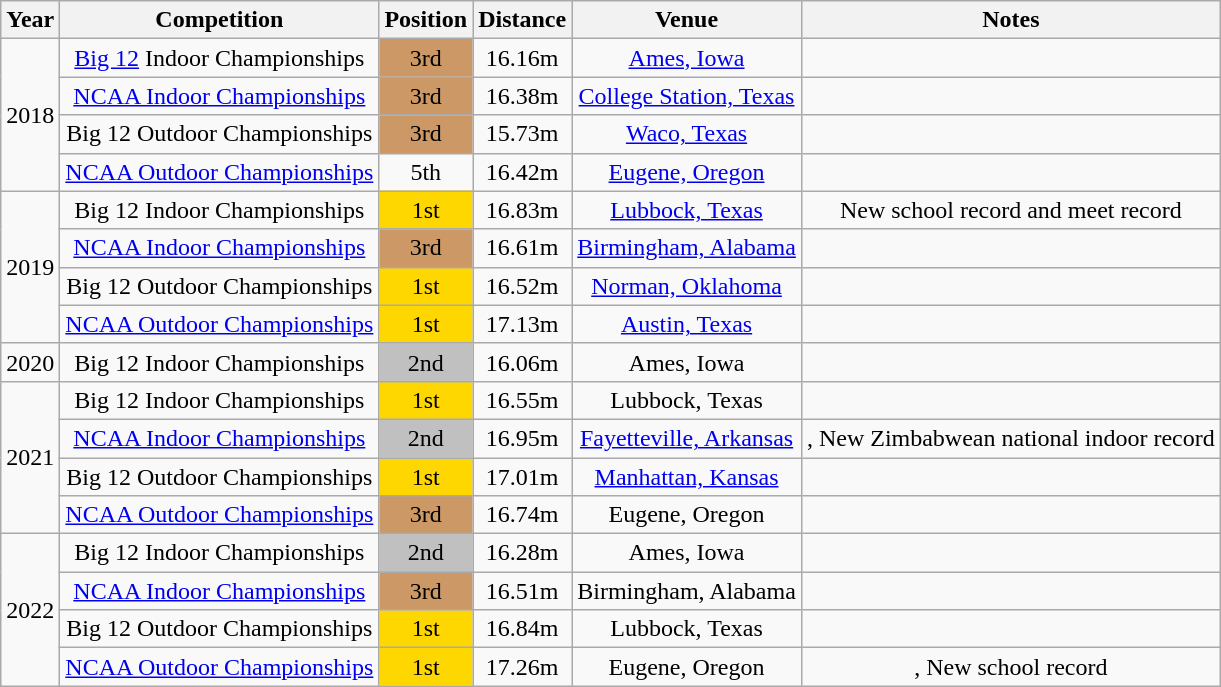<table class="wikitable sortable" style=text-align:center>
<tr>
<th>Year</th>
<th>Competition</th>
<th>Position</th>
<th>Distance</th>
<th>Venue</th>
<th>Notes</th>
</tr>
<tr>
<td rowspan=4>2018</td>
<td><a href='#'>Big 12</a> Indoor Championships</td>
<td bgcolor=cc9966>3rd</td>
<td>16.16m</td>
<td><a href='#'>Ames, Iowa</a></td>
<td></td>
</tr>
<tr>
<td><a href='#'>NCAA Indoor Championships</a></td>
<td bgcolor=cc9966>3rd</td>
<td>16.38m</td>
<td><a href='#'>College Station, Texas</a></td>
<td></td>
</tr>
<tr>
<td>Big 12 Outdoor Championships</td>
<td bgcolor=cc9966>3rd</td>
<td>15.73m</td>
<td><a href='#'>Waco, Texas</a></td>
<td></td>
</tr>
<tr>
<td><a href='#'>NCAA Outdoor Championships</a></td>
<td>5th</td>
<td>16.42m</td>
<td><a href='#'>Eugene, Oregon</a></td>
<td></td>
</tr>
<tr>
<td rowspan=4>2019</td>
<td>Big 12 Indoor Championships</td>
<td bgcolor=gold>1st</td>
<td>16.83m</td>
<td><a href='#'>Lubbock, Texas</a></td>
<td>New school record and meet record</td>
</tr>
<tr>
<td><a href='#'>NCAA Indoor Championships</a></td>
<td bgcolor=cc9966>3rd</td>
<td>16.61m</td>
<td><a href='#'>Birmingham, Alabama</a></td>
<td></td>
</tr>
<tr>
<td>Big 12 Outdoor Championships</td>
<td bgcolor=gold>1st</td>
<td>16.52m</td>
<td><a href='#'>Norman, Oklahoma</a></td>
<td></td>
</tr>
<tr>
<td><a href='#'>NCAA Outdoor Championships</a></td>
<td bgcolor=gold>1st</td>
<td>17.13m</td>
<td><a href='#'>Austin, Texas</a></td>
<td></td>
</tr>
<tr>
<td>2020</td>
<td>Big 12 Indoor Championships</td>
<td bgcolor=silver>2nd</td>
<td>16.06m</td>
<td>Ames, Iowa</td>
<td></td>
</tr>
<tr>
<td rowspan=4>2021</td>
<td>Big 12 Indoor Championships</td>
<td bgcolor=gold>1st</td>
<td>16.55m</td>
<td>Lubbock, Texas</td>
<td></td>
</tr>
<tr>
<td><a href='#'>NCAA Indoor Championships</a></td>
<td bgcolor=silver>2nd</td>
<td>16.95m</td>
<td><a href='#'>Fayetteville, Arkansas</a></td>
<td>, New Zimbabwean national indoor record</td>
</tr>
<tr>
<td>Big 12 Outdoor Championships</td>
<td bgcolor=gold>1st</td>
<td>17.01m</td>
<td><a href='#'>Manhattan, Kansas</a></td>
<td></td>
</tr>
<tr>
<td><a href='#'>NCAA Outdoor Championships</a></td>
<td bgcolor=cc9966>3rd</td>
<td>16.74m</td>
<td>Eugene, Oregon</td>
<td></td>
</tr>
<tr>
<td rowspan=4>2022</td>
<td>Big 12 Indoor Championships</td>
<td bgcolor=silver>2nd</td>
<td>16.28m</td>
<td>Ames, Iowa</td>
<td></td>
</tr>
<tr>
<td><a href='#'>NCAA Indoor Championships</a></td>
<td bgcolor=cc9966>3rd</td>
<td>16.51m</td>
<td>Birmingham, Alabama</td>
<td></td>
</tr>
<tr>
<td>Big 12 Outdoor Championships</td>
<td bgcolor=gold>1st</td>
<td>16.84m</td>
<td>Lubbock, Texas</td>
<td></td>
</tr>
<tr>
<td><a href='#'>NCAA Outdoor Championships</a></td>
<td bgcolor=gold>1st</td>
<td>17.26m</td>
<td>Eugene, Oregon</td>
<td>, New school record</td>
</tr>
</table>
